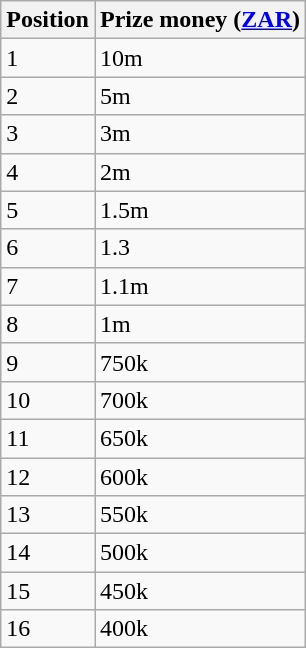<table class="wikitable">
<tr>
<th>Position</th>
<th>Prize money (<a href='#'>ZAR</a>)</th>
</tr>
<tr>
<td>1</td>
<td>10m</td>
</tr>
<tr>
<td>2</td>
<td>5m</td>
</tr>
<tr>
<td>3</td>
<td>3m</td>
</tr>
<tr>
<td>4</td>
<td>2m</td>
</tr>
<tr>
<td>5</td>
<td>1.5m</td>
</tr>
<tr>
<td>6</td>
<td>1.3</td>
</tr>
<tr>
<td>7</td>
<td>1.1m</td>
</tr>
<tr>
<td>8</td>
<td>1m</td>
</tr>
<tr>
<td>9</td>
<td>750k</td>
</tr>
<tr>
<td>10</td>
<td>700k</td>
</tr>
<tr>
<td>11</td>
<td>650k</td>
</tr>
<tr>
<td>12</td>
<td>600k</td>
</tr>
<tr>
<td>13</td>
<td>550k</td>
</tr>
<tr>
<td>14</td>
<td>500k</td>
</tr>
<tr>
<td>15</td>
<td>450k</td>
</tr>
<tr>
<td>16</td>
<td>400k</td>
</tr>
</table>
